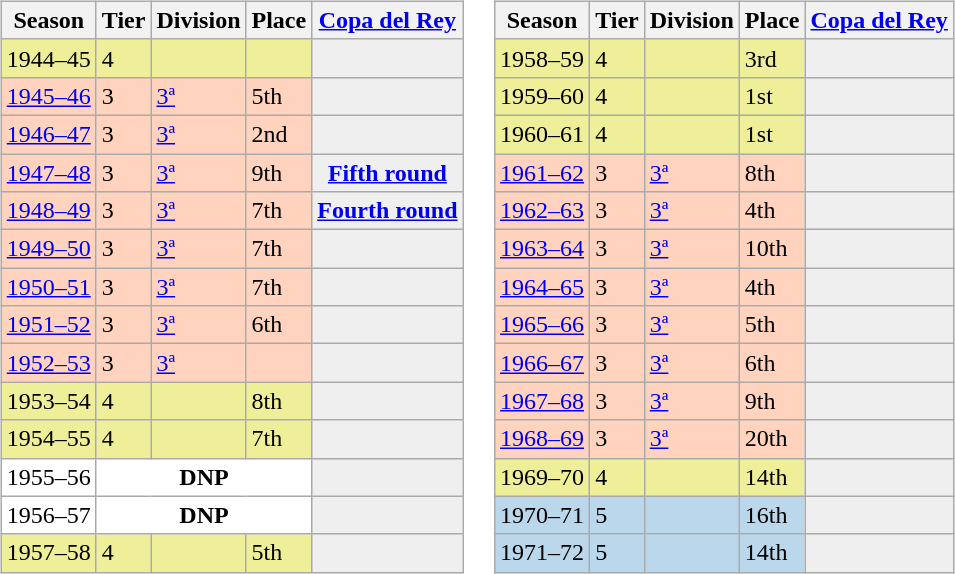<table>
<tr>
<td valign="top" width=0%><br><table class="wikitable">
<tr style="background:#f0f6fa;">
<th>Season</th>
<th>Tier</th>
<th>Division</th>
<th>Place</th>
<th><a href='#'>Copa del Rey</a></th>
</tr>
<tr>
<td style="background:#EFEF99;">1944–45</td>
<td style="background:#EFEF99;">4</td>
<td style="background:#EFEF99;"></td>
<td style="background:#EFEF99;"></td>
<th style="background:#efefef;"></th>
</tr>
<tr>
<td style="background:#FFD3BD;"><a href='#'>1945–46</a></td>
<td style="background:#FFD3BD;">3</td>
<td style="background:#FFD3BD;"><a href='#'>3ª</a></td>
<td style="background:#FFD3BD;">5th</td>
<th style="background:#efefef;"></th>
</tr>
<tr>
<td style="background:#FFD3BD;"><a href='#'>1946–47</a></td>
<td style="background:#FFD3BD;">3</td>
<td style="background:#FFD3BD;"><a href='#'>3ª</a></td>
<td style="background:#FFD3BD;">2nd</td>
<th style="background:#efefef;"></th>
</tr>
<tr>
<td style="background:#FFD3BD;"><a href='#'>1947–48</a></td>
<td style="background:#FFD3BD;">3</td>
<td style="background:#FFD3BD;"><a href='#'>3ª</a></td>
<td style="background:#FFD3BD;">9th</td>
<th style="background:#efefef;"><a href='#'>Fifth round</a></th>
</tr>
<tr>
<td style="background:#FFD3BD;"><a href='#'>1948–49</a></td>
<td style="background:#FFD3BD;">3</td>
<td style="background:#FFD3BD;"><a href='#'>3ª</a></td>
<td style="background:#FFD3BD;">7th</td>
<th style="background:#efefef;"><a href='#'>Fourth round</a></th>
</tr>
<tr>
<td style="background:#FFD3BD;"><a href='#'>1949–50</a></td>
<td style="background:#FFD3BD;">3</td>
<td style="background:#FFD3BD;"><a href='#'>3ª</a></td>
<td style="background:#FFD3BD;">7th</td>
<th style="background:#efefef;"></th>
</tr>
<tr>
<td style="background:#FFD3BD;"><a href='#'>1950–51</a></td>
<td style="background:#FFD3BD;">3</td>
<td style="background:#FFD3BD;"><a href='#'>3ª</a></td>
<td style="background:#FFD3BD;">7th</td>
<th style="background:#efefef;"></th>
</tr>
<tr>
<td style="background:#FFD3BD;"><a href='#'>1951–52</a></td>
<td style="background:#FFD3BD;">3</td>
<td style="background:#FFD3BD;"><a href='#'>3ª</a></td>
<td style="background:#FFD3BD;">6th</td>
<th style="background:#efefef;"></th>
</tr>
<tr>
<td style="background:#FFD3BD;"><a href='#'>1952–53</a></td>
<td style="background:#FFD3BD;">3</td>
<td style="background:#FFD3BD;"><a href='#'>3ª</a></td>
<td style="background:#FFD3BD;"></td>
<th style="background:#efefef;"></th>
</tr>
<tr>
<td style="background:#EFEF99;">1953–54</td>
<td style="background:#EFEF99;">4</td>
<td style="background:#EFEF99;"></td>
<td style="background:#EFEF99;">8th</td>
<th style="background:#efefef;"></th>
</tr>
<tr>
<td style="background:#EFEF99;">1954–55</td>
<td style="background:#EFEF99;">4</td>
<td style="background:#EFEF99;"></td>
<td style="background:#EFEF99;">7th</td>
<th style="background:#efefef;"></th>
</tr>
<tr>
<td style="background:#FFFFFF;">1955–56</td>
<th style="background:#FFFFFF;" colspan="3">DNP</th>
<th style="background:#efefef;"></th>
</tr>
<tr>
<td style="background:#FFFFFF;">1956–57</td>
<th style="background:#FFFFFF;" colspan="3">DNP</th>
<th style="background:#efefef;"></th>
</tr>
<tr>
<td style="background:#EFEF99;">1957–58</td>
<td style="background:#EFEF99;">4</td>
<td style="background:#EFEF99;"></td>
<td style="background:#EFEF99;">5th</td>
<th style="background:#efefef;"></th>
</tr>
</table>
</td>
<td valign="top" width=0%><br><table class="wikitable">
<tr style="background:#f0f6fa;">
<th>Season</th>
<th>Tier</th>
<th>Division</th>
<th>Place</th>
<th><a href='#'>Copa del Rey</a></th>
</tr>
<tr>
<td style="background:#EFEF99;">1958–59</td>
<td style="background:#EFEF99;">4</td>
<td style="background:#EFEF99;"></td>
<td style="background:#EFEF99;">3rd</td>
<th style="background:#efefef;"></th>
</tr>
<tr>
<td style="background:#EFEF99;">1959–60</td>
<td style="background:#EFEF99;">4</td>
<td style="background:#EFEF99;"></td>
<td style="background:#EFEF99;">1st</td>
<th style="background:#efefef;"></th>
</tr>
<tr>
<td style="background:#EFEF99;">1960–61</td>
<td style="background:#EFEF99;">4</td>
<td style="background:#EFEF99;"></td>
<td style="background:#EFEF99;">1st</td>
<th style="background:#efefef;"></th>
</tr>
<tr>
<td style="background:#FFD3BD;"><a href='#'>1961–62</a></td>
<td style="background:#FFD3BD;">3</td>
<td style="background:#FFD3BD;"><a href='#'>3ª</a></td>
<td style="background:#FFD3BD;">8th</td>
<th style="background:#efefef;"></th>
</tr>
<tr>
<td style="background:#FFD3BD;"><a href='#'>1962–63</a></td>
<td style="background:#FFD3BD;">3</td>
<td style="background:#FFD3BD;"><a href='#'>3ª</a></td>
<td style="background:#FFD3BD;">4th</td>
<th style="background:#efefef;"></th>
</tr>
<tr>
<td style="background:#FFD3BD;"><a href='#'>1963–64</a></td>
<td style="background:#FFD3BD;">3</td>
<td style="background:#FFD3BD;"><a href='#'>3ª</a></td>
<td style="background:#FFD3BD;">10th</td>
<th style="background:#efefef;"></th>
</tr>
<tr>
<td style="background:#FFD3BD;"><a href='#'>1964–65</a></td>
<td style="background:#FFD3BD;">3</td>
<td style="background:#FFD3BD;"><a href='#'>3ª</a></td>
<td style="background:#FFD3BD;">4th</td>
<th style="background:#efefef;"></th>
</tr>
<tr>
<td style="background:#FFD3BD;"><a href='#'>1965–66</a></td>
<td style="background:#FFD3BD;">3</td>
<td style="background:#FFD3BD;"><a href='#'>3ª</a></td>
<td style="background:#FFD3BD;">5th</td>
<th style="background:#efefef;"></th>
</tr>
<tr>
<td style="background:#FFD3BD;"><a href='#'>1966–67</a></td>
<td style="background:#FFD3BD;">3</td>
<td style="background:#FFD3BD;"><a href='#'>3ª</a></td>
<td style="background:#FFD3BD;">6th</td>
<th style="background:#efefef;"></th>
</tr>
<tr>
<td style="background:#FFD3BD;"><a href='#'>1967–68</a></td>
<td style="background:#FFD3BD;">3</td>
<td style="background:#FFD3BD;"><a href='#'>3ª</a></td>
<td style="background:#FFD3BD;">9th</td>
<th style="background:#efefef;"></th>
</tr>
<tr>
<td style="background:#FFD3BD;"><a href='#'>1968–69</a></td>
<td style="background:#FFD3BD;">3</td>
<td style="background:#FFD3BD;"><a href='#'>3ª</a></td>
<td style="background:#FFD3BD;">20th</td>
<th style="background:#efefef;"></th>
</tr>
<tr>
<td style="background:#EFEF99;">1969–70</td>
<td style="background:#EFEF99;">4</td>
<td style="background:#EFEF99;"></td>
<td style="background:#EFEF99;">14th</td>
<th style="background:#efefef;"></th>
</tr>
<tr>
<td style="background:#BBD7EC;">1970–71</td>
<td style="background:#BBD7EC;">5</td>
<td style="background:#BBD7EC;"></td>
<td style="background:#BBD7EC;">16th</td>
<th style="background:#efefef;"></th>
</tr>
<tr>
<td style="background:#BBD7EC;">1971–72</td>
<td style="background:#BBD7EC;">5</td>
<td style="background:#BBD7EC;"></td>
<td style="background:#BBD7EC;">14th</td>
<th style="background:#efefef;"></th>
</tr>
</table>
</td>
</tr>
</table>
